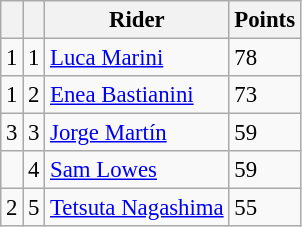<table class="wikitable" style="font-size: 95%;">
<tr>
<th></th>
<th></th>
<th>Rider</th>
<th>Points</th>
</tr>
<tr>
<td> 1</td>
<td align=center>1</td>
<td> <a href='#'>Luca Marini</a></td>
<td align=left>78</td>
</tr>
<tr>
<td> 1</td>
<td align=center>2</td>
<td> <a href='#'>Enea Bastianini</a></td>
<td align=left>73</td>
</tr>
<tr>
<td> 3</td>
<td align=center>3</td>
<td> <a href='#'>Jorge Martín</a></td>
<td align=left>59</td>
</tr>
<tr>
<td></td>
<td align=center>4</td>
<td> <a href='#'>Sam Lowes</a></td>
<td align=left>59</td>
</tr>
<tr>
<td> 2</td>
<td align=center>5</td>
<td> <a href='#'>Tetsuta Nagashima</a></td>
<td align=left>55</td>
</tr>
</table>
